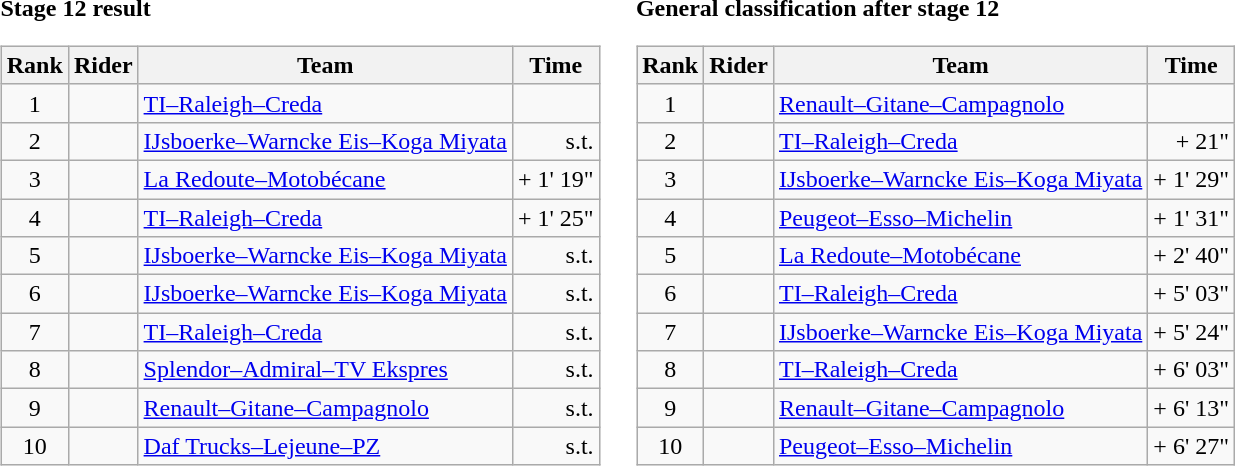<table>
<tr>
<td><strong>Stage 12 result</strong><br><table class="wikitable">
<tr>
<th scope="col">Rank</th>
<th scope="col">Rider</th>
<th scope="col">Team</th>
<th scope="col">Time</th>
</tr>
<tr>
<td style="text-align:center;">1</td>
<td></td>
<td><a href='#'>TI–Raleigh–Creda</a></td>
<td style="text-align:right;"></td>
</tr>
<tr>
<td style="text-align:center;">2</td>
<td></td>
<td><a href='#'>IJsboerke–Warncke Eis–Koga Miyata</a></td>
<td style="text-align:right;">s.t.</td>
</tr>
<tr>
<td style="text-align:center;">3</td>
<td></td>
<td><a href='#'>La Redoute–Motobécane</a></td>
<td style="text-align:right;">+ 1' 19"</td>
</tr>
<tr>
<td style="text-align:center;">4</td>
<td></td>
<td><a href='#'>TI–Raleigh–Creda</a></td>
<td style="text-align:right;">+ 1' 25"</td>
</tr>
<tr>
<td style="text-align:center;">5</td>
<td></td>
<td><a href='#'>IJsboerke–Warncke Eis–Koga Miyata</a></td>
<td style="text-align:right;">s.t.</td>
</tr>
<tr>
<td style="text-align:center;">6</td>
<td></td>
<td><a href='#'>IJsboerke–Warncke Eis–Koga Miyata</a></td>
<td style="text-align:right;">s.t.</td>
</tr>
<tr>
<td style="text-align:center;">7</td>
<td></td>
<td><a href='#'>TI–Raleigh–Creda</a></td>
<td style="text-align:right;">s.t.</td>
</tr>
<tr>
<td style="text-align:center;">8</td>
<td></td>
<td><a href='#'>Splendor–Admiral–TV Ekspres</a></td>
<td style="text-align:right;">s.t.</td>
</tr>
<tr>
<td style="text-align:center;">9</td>
<td></td>
<td><a href='#'>Renault–Gitane–Campagnolo</a></td>
<td style="text-align:right;">s.t.</td>
</tr>
<tr>
<td style="text-align:center;">10</td>
<td></td>
<td><a href='#'>Daf Trucks–Lejeune–PZ</a></td>
<td style="text-align:right;">s.t.</td>
</tr>
</table>
</td>
<td></td>
<td><strong>General classification after stage 12</strong><br><table class="wikitable">
<tr>
<th scope="col">Rank</th>
<th scope="col">Rider</th>
<th scope="col">Team</th>
<th scope="col">Time</th>
</tr>
<tr>
<td style="text-align:center;">1</td>
<td> </td>
<td><a href='#'>Renault–Gitane–Campagnolo</a></td>
<td style="text-align:right;"></td>
</tr>
<tr>
<td style="text-align:center;">2</td>
<td></td>
<td><a href='#'>TI–Raleigh–Creda</a></td>
<td style="text-align:right;">+ 21"</td>
</tr>
<tr>
<td style="text-align:center;">3</td>
<td></td>
<td><a href='#'>IJsboerke–Warncke Eis–Koga Miyata</a></td>
<td style="text-align:right;">+ 1' 29"</td>
</tr>
<tr>
<td style="text-align:center;">4</td>
<td></td>
<td><a href='#'>Peugeot–Esso–Michelin</a></td>
<td style="text-align:right;">+ 1' 31"</td>
</tr>
<tr>
<td style="text-align:center;">5</td>
<td></td>
<td><a href='#'>La Redoute–Motobécane</a></td>
<td style="text-align:right;">+ 2' 40"</td>
</tr>
<tr>
<td style="text-align:center;">6</td>
<td></td>
<td><a href='#'>TI–Raleigh–Creda</a></td>
<td style="text-align:right;">+ 5' 03"</td>
</tr>
<tr>
<td style="text-align:center;">7</td>
<td></td>
<td><a href='#'>IJsboerke–Warncke Eis–Koga Miyata</a></td>
<td style="text-align:right;">+ 5' 24"</td>
</tr>
<tr>
<td style="text-align:center;">8</td>
<td></td>
<td><a href='#'>TI–Raleigh–Creda</a></td>
<td style="text-align:right;">+ 6' 03"</td>
</tr>
<tr>
<td style="text-align:center;">9</td>
<td></td>
<td><a href='#'>Renault–Gitane–Campagnolo</a></td>
<td style="text-align:right;">+ 6' 13"</td>
</tr>
<tr>
<td style="text-align:center;">10</td>
<td></td>
<td><a href='#'>Peugeot–Esso–Michelin</a></td>
<td style="text-align:right;">+ 6' 27"</td>
</tr>
</table>
</td>
</tr>
</table>
